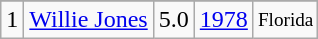<table class="wikitable">
<tr>
</tr>
<tr>
<td>1</td>
<td><a href='#'>Willie Jones</a></td>
<td>5.0</td>
<td><a href='#'>1978</a></td>
<td style="font-size:80%;">Florida</td>
</tr>
</table>
